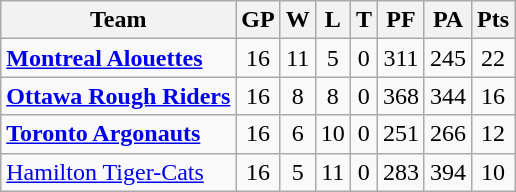<table class="wikitable" style="float:left; margin-right:1em">
<tr>
<th>Team</th>
<th>GP</th>
<th>W</th>
<th>L</th>
<th>T</th>
<th>PF</th>
<th>PA</th>
<th>Pts</th>
</tr>
<tr align="center">
<td align="left"><strong><a href='#'>Montreal Alouettes</a></strong></td>
<td>16</td>
<td>11</td>
<td>5</td>
<td>0</td>
<td>311</td>
<td>245</td>
<td>22</td>
</tr>
<tr align="center">
<td align="left"><strong><a href='#'>Ottawa Rough Riders</a></strong></td>
<td>16</td>
<td>8</td>
<td>8</td>
<td>0</td>
<td>368</td>
<td>344</td>
<td>16</td>
</tr>
<tr align="center">
<td align="left"><strong><a href='#'>Toronto Argonauts</a></strong></td>
<td>16</td>
<td>6</td>
<td>10</td>
<td>0</td>
<td>251</td>
<td>266</td>
<td>12</td>
</tr>
<tr align="center">
<td align="left"><a href='#'>Hamilton Tiger-Cats</a></td>
<td>16</td>
<td>5</td>
<td>11</td>
<td>0</td>
<td>283</td>
<td>394</td>
<td>10</td>
</tr>
</table>
